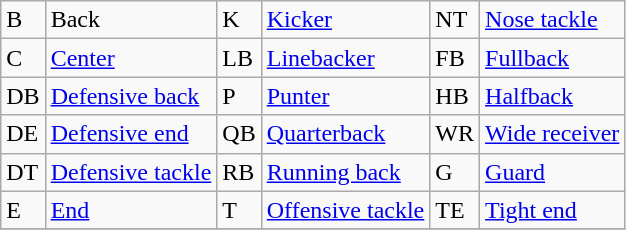<table class="wikitable">
<tr>
<td>B</td>
<td>Back</td>
<td>K</td>
<td><a href='#'>Kicker</a></td>
<td>NT</td>
<td><a href='#'>Nose tackle</a></td>
</tr>
<tr>
<td>C</td>
<td><a href='#'>Center</a></td>
<td>LB</td>
<td><a href='#'>Linebacker</a></td>
<td>FB</td>
<td><a href='#'>Fullback</a></td>
</tr>
<tr>
<td>DB</td>
<td><a href='#'>Defensive back</a></td>
<td>P</td>
<td><a href='#'>Punter</a></td>
<td>HB</td>
<td><a href='#'>Halfback</a></td>
</tr>
<tr>
<td>DE</td>
<td><a href='#'>Defensive end</a></td>
<td>QB</td>
<td><a href='#'>Quarterback</a></td>
<td>WR</td>
<td><a href='#'>Wide receiver</a></td>
</tr>
<tr>
<td>DT</td>
<td><a href='#'>Defensive tackle</a></td>
<td>RB</td>
<td><a href='#'>Running back</a></td>
<td>G</td>
<td><a href='#'>Guard</a></td>
</tr>
<tr>
<td>E</td>
<td><a href='#'>End</a></td>
<td>T</td>
<td><a href='#'>Offensive tackle</a></td>
<td>TE</td>
<td><a href='#'>Tight end</a></td>
</tr>
<tr>
</tr>
</table>
